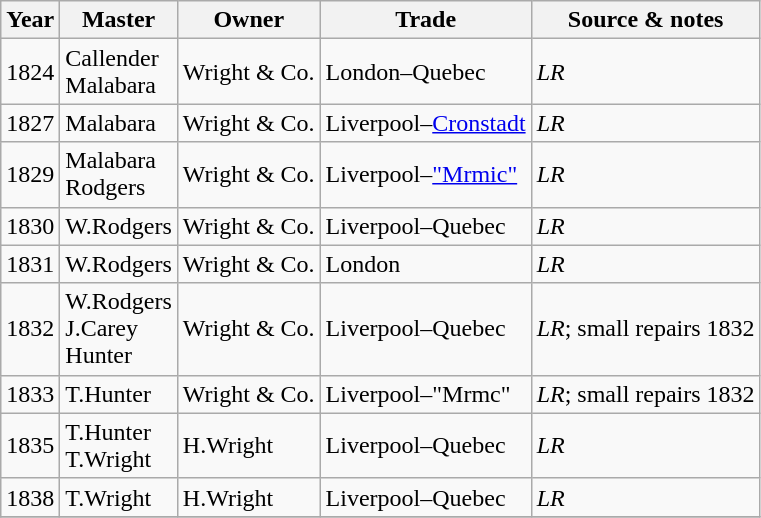<table class=" wikitable">
<tr>
<th>Year</th>
<th>Master</th>
<th>Owner</th>
<th>Trade</th>
<th>Source & notes</th>
</tr>
<tr>
<td>1824</td>
<td>Callender<br>Malabara</td>
<td>Wright & Co.</td>
<td>London–Quebec</td>
<td><em>LR</em></td>
</tr>
<tr>
<td>1827</td>
<td>Malabara</td>
<td>Wright & Co.</td>
<td>Liverpool–<a href='#'>Cronstadt</a></td>
<td><em>LR</em></td>
</tr>
<tr>
<td>1829</td>
<td>Malabara<br>Rodgers</td>
<td>Wright & Co.</td>
<td>Liverpool–<a href='#'>"Mrmic"</a></td>
<td><em>LR</em></td>
</tr>
<tr>
<td>1830</td>
<td>W.Rodgers</td>
<td>Wright & Co.</td>
<td>Liverpool–Quebec</td>
<td><em>LR</em></td>
</tr>
<tr>
<td>1831</td>
<td>W.Rodgers</td>
<td>Wright & Co.</td>
<td>London</td>
<td><em>LR</em></td>
</tr>
<tr>
<td>1832</td>
<td>W.Rodgers<br>J.Carey<br>Hunter</td>
<td>Wright & Co.</td>
<td>Liverpool–Quebec</td>
<td><em>LR</em>;  small repairs 1832</td>
</tr>
<tr>
<td>1833</td>
<td>T.Hunter</td>
<td>Wright & Co.</td>
<td>Liverpool–"Mrmc"</td>
<td><em>LR</em>;  small repairs 1832</td>
</tr>
<tr>
<td>1835</td>
<td>T.Hunter<br>T.Wright</td>
<td>H.Wright</td>
<td>Liverpool–Quebec</td>
<td><em>LR</em></td>
</tr>
<tr>
<td>1838</td>
<td>T.Wright</td>
<td>H.Wright</td>
<td>Liverpool–Quebec</td>
<td><em>LR</em></td>
</tr>
<tr>
</tr>
</table>
